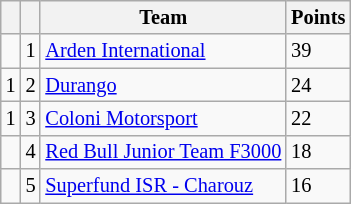<table class="wikitable" style="font-size: 85%;">
<tr>
<th></th>
<th></th>
<th>Team</th>
<th>Points</th>
</tr>
<tr>
<td align="left"></td>
<td align="center">1</td>
<td> <a href='#'>Arden International</a></td>
<td>39</td>
</tr>
<tr>
<td align="left"> 1</td>
<td align="center">2</td>
<td> <a href='#'>Durango</a></td>
<td>24</td>
</tr>
<tr>
<td align="left"> 1</td>
<td align="center">3</td>
<td> <a href='#'>Coloni Motorsport</a></td>
<td>22</td>
</tr>
<tr>
<td align="left"></td>
<td align="center">4</td>
<td> <a href='#'>Red Bull Junior Team F3000</a></td>
<td>18</td>
</tr>
<tr>
<td align="left"></td>
<td align="center">5</td>
<td> <a href='#'>Superfund ISR - Charouz</a></td>
<td>16</td>
</tr>
</table>
